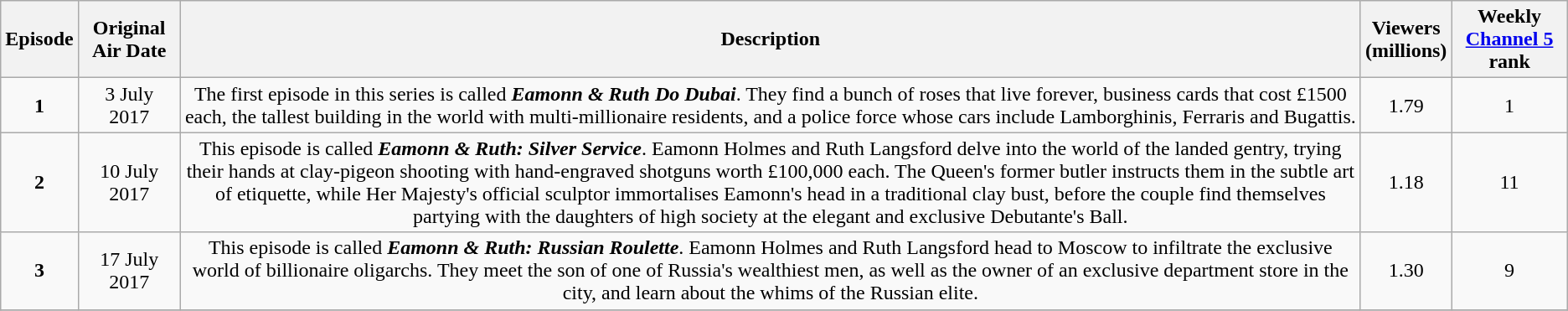<table class="wikitable" style="text-align:center;">
<tr>
<th>Episode</th>
<th>Original Air Date</th>
<th>Description</th>
<th>Viewers<br>(millions)</th>
<th>Weekly <a href='#'>Channel 5</a> rank</th>
</tr>
<tr>
<td><strong>1</strong></td>
<td>3 July 2017</td>
<td>The first episode in this series is called <strong><em>Eamonn & Ruth Do Dubai</em></strong>. They find a bunch of roses that live forever, business cards that cost £1500 each, the tallest building in the world with multi-millionaire residents, and a police force whose cars include Lamborghinis, Ferraris and Bugattis.</td>
<td>1.79</td>
<td>1</td>
</tr>
<tr>
<td><strong>2</strong></td>
<td>10 July 2017</td>
<td>This episode is called <strong><em>Eamonn & Ruth: Silver Service</em></strong>. Eamonn Holmes and Ruth Langsford delve into the world of the landed gentry, trying their hands at clay-pigeon shooting with hand-engraved shotguns worth £100,000 each. The Queen's former butler instructs them in the subtle art of etiquette, while Her Majesty's official sculptor immortalises Eamonn's head in a traditional clay bust, before the couple find themselves partying with the daughters of high society at the elegant and exclusive Debutante's Ball.</td>
<td>1.18</td>
<td>11</td>
</tr>
<tr>
<td><strong>3</strong></td>
<td>17 July 2017</td>
<td>This episode is called <strong><em>Eamonn & Ruth: Russian Roulette</em></strong>. Eamonn Holmes and Ruth Langsford head to Moscow to infiltrate the exclusive world of billionaire oligarchs. They meet the son of one of Russia's wealthiest men, as well as the owner of an exclusive department store in the city, and learn about the whims of the Russian elite.</td>
<td>1.30</td>
<td>9</td>
</tr>
<tr>
</tr>
</table>
